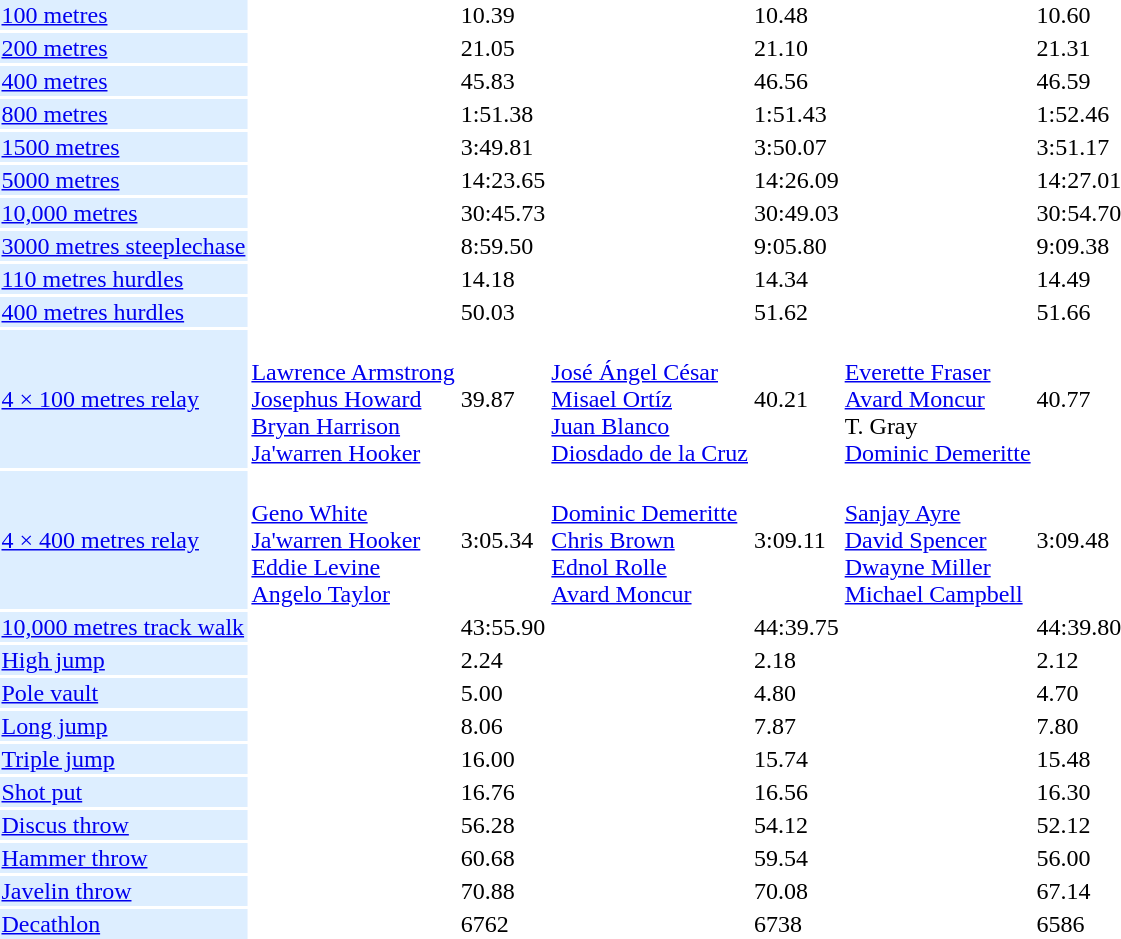<table>
<tr>
<td bgcolor = DDEEFF><a href='#'>100 metres</a></td>
<td></td>
<td>10.39</td>
<td></td>
<td>10.48</td>
<td></td>
<td>10.60</td>
</tr>
<tr>
<td bgcolor = DDEEFF><a href='#'>200 metres</a></td>
<td></td>
<td>21.05</td>
<td></td>
<td>21.10</td>
<td></td>
<td>21.31</td>
</tr>
<tr>
<td bgcolor = DDEEFF><a href='#'>400 metres</a></td>
<td></td>
<td>45.83</td>
<td></td>
<td>46.56</td>
<td></td>
<td>46.59</td>
</tr>
<tr>
<td bgcolor = DDEEFF><a href='#'>800 metres</a></td>
<td></td>
<td>1:51.38</td>
<td></td>
<td>1:51.43</td>
<td></td>
<td>1:52.46</td>
</tr>
<tr>
<td bgcolor = DDEEFF><a href='#'>1500 metres</a></td>
<td></td>
<td>3:49.81</td>
<td></td>
<td>3:50.07</td>
<td></td>
<td>3:51.17</td>
</tr>
<tr>
<td bgcolor = DDEEFF><a href='#'>5000 metres</a></td>
<td></td>
<td>14:23.65</td>
<td></td>
<td>14:26.09</td>
<td></td>
<td>14:27.01</td>
</tr>
<tr>
<td bgcolor = DDEEFF><a href='#'>10,000 metres</a></td>
<td></td>
<td>30:45.73</td>
<td></td>
<td>30:49.03</td>
<td></td>
<td>30:54.70</td>
</tr>
<tr>
<td bgcolor = DDEEFF><a href='#'>3000 metres steeplechase</a></td>
<td></td>
<td>8:59.50</td>
<td></td>
<td>9:05.80</td>
<td></td>
<td>9:09.38</td>
</tr>
<tr>
<td bgcolor = DDEEFF><a href='#'>110 metres hurdles</a></td>
<td></td>
<td>14.18</td>
<td></td>
<td>14.34</td>
<td></td>
<td>14.49</td>
</tr>
<tr>
<td bgcolor = DDEEFF><a href='#'>400 metres hurdles</a></td>
<td></td>
<td>50.03</td>
<td></td>
<td>51.62</td>
<td></td>
<td>51.66</td>
</tr>
<tr>
<td bgcolor = DDEEFF><a href='#'>4 × 100 metres relay</a></td>
<td><br><a href='#'>Lawrence Armstrong</a><br><a href='#'>Josephus Howard</a><br><a href='#'>Bryan Harrison</a><br><a href='#'>Ja'warren Hooker</a></td>
<td>39.87</td>
<td><br><a href='#'>José Ángel César</a><br><a href='#'>Misael Ortíz</a><br><a href='#'>Juan Blanco</a><br><a href='#'>Diosdado de la Cruz</a></td>
<td>40.21</td>
<td><br><a href='#'>Everette Fraser</a><br><a href='#'>Avard Moncur</a><br>T. Gray<br><a href='#'>Dominic Demeritte</a></td>
<td>40.77</td>
</tr>
<tr>
<td bgcolor = DDEEFF><a href='#'>4 × 400 metres relay</a></td>
<td><br><a href='#'>Geno White</a><br><a href='#'>Ja'warren Hooker</a><br><a href='#'>Eddie Levine</a><br><a href='#'>Angelo Taylor</a></td>
<td>3:05.34</td>
<td><br><a href='#'>Dominic Demeritte</a><br><a href='#'>Chris Brown</a><br><a href='#'>Ednol Rolle</a><br><a href='#'>Avard Moncur</a></td>
<td>3:09.11</td>
<td><br><a href='#'>Sanjay Ayre</a><br><a href='#'>David Spencer</a><br><a href='#'>Dwayne Miller</a><br><a href='#'>Michael Campbell</a></td>
<td>3:09.48</td>
</tr>
<tr>
<td bgcolor = DDEEFF><a href='#'>10,000 metres track walk</a></td>
<td></td>
<td>43:55.90</td>
<td></td>
<td>44:39.75</td>
<td></td>
<td>44:39.80</td>
</tr>
<tr>
<td bgcolor = DDEEFF><a href='#'>High jump</a></td>
<td></td>
<td>2.24</td>
<td></td>
<td>2.18</td>
<td></td>
<td>2.12</td>
</tr>
<tr>
<td bgcolor = DDEEFF><a href='#'>Pole vault</a></td>
<td></td>
<td>5.00</td>
<td></td>
<td>4.80</td>
<td></td>
<td>4.70</td>
</tr>
<tr>
<td bgcolor = DDEEFF><a href='#'>Long jump</a></td>
<td></td>
<td>8.06</td>
<td></td>
<td>7.87</td>
<td></td>
<td>7.80</td>
</tr>
<tr>
<td bgcolor = DDEEFF><a href='#'>Triple jump</a></td>
<td></td>
<td>16.00</td>
<td></td>
<td>15.74</td>
<td></td>
<td>15.48</td>
</tr>
<tr>
<td bgcolor = DDEEFF><a href='#'>Shot put</a></td>
<td></td>
<td>16.76</td>
<td></td>
<td>16.56</td>
<td></td>
<td>16.30</td>
</tr>
<tr>
<td bgcolor = DDEEFF><a href='#'>Discus throw</a></td>
<td></td>
<td>56.28</td>
<td></td>
<td>54.12</td>
<td></td>
<td>52.12</td>
</tr>
<tr>
<td bgcolor = DDEEFF><a href='#'>Hammer throw</a></td>
<td></td>
<td>60.68</td>
<td></td>
<td>59.54</td>
<td></td>
<td>56.00</td>
</tr>
<tr>
<td bgcolor = DDEEFF><a href='#'>Javelin throw</a></td>
<td></td>
<td>70.88</td>
<td></td>
<td>70.08</td>
<td></td>
<td>67.14</td>
</tr>
<tr>
<td bgcolor = DDEEFF><a href='#'>Decathlon</a></td>
<td></td>
<td>6762</td>
<td></td>
<td>6738</td>
<td></td>
<td>6586</td>
</tr>
</table>
